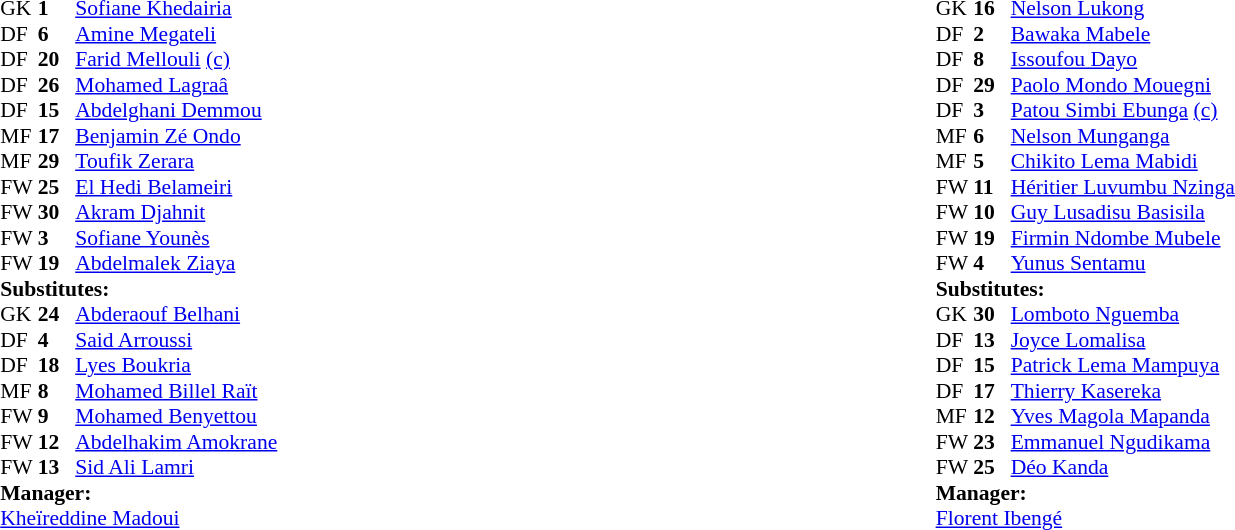<table width=100%>
<tr>
<td valign="top" width="50%"><br><table style="font-size:90%" cellspacing="0" cellpadding="0" align=center>
<tr>
<th width=25></th>
<th width=25></th>
</tr>
<tr>
<td>GK</td>
<td><strong>1</strong></td>
<td> <a href='#'>Sofiane Khedairia</a></td>
</tr>
<tr>
<td>DF</td>
<td><strong>6</strong></td>
<td> <a href='#'>Amine Megateli</a></td>
</tr>
<tr>
<td>DF</td>
<td><strong>20</strong></td>
<td> <a href='#'>Farid Mellouli</a> <a href='#'>(c)</a></td>
</tr>
<tr>
<td>DF</td>
<td><strong>26</strong></td>
<td> <a href='#'>Mohamed Lagraâ</a></td>
</tr>
<tr>
<td>DF</td>
<td><strong>15</strong></td>
<td> <a href='#'>Abdelghani Demmou</a></td>
</tr>
<tr>
<td>MF</td>
<td><strong>17</strong></td>
<td> <a href='#'>Benjamin Zé Ondo</a></td>
<td></td>
</tr>
<tr>
<td>MF</td>
<td><strong>29</strong></td>
<td> <a href='#'>Toufik Zerara</a></td>
</tr>
<tr>
<td>FW</td>
<td><strong>25</strong></td>
<td> <a href='#'>El Hedi Belameiri</a></td>
</tr>
<tr>
<td>FW</td>
<td><strong>30</strong></td>
<td> <a href='#'>Akram Djahnit</a></td>
<td></td>
<td></td>
</tr>
<tr>
<td>FW</td>
<td><strong>3</strong></td>
<td> <a href='#'>Sofiane Younès</a></td>
<td></td>
<td></td>
</tr>
<tr>
<td>FW</td>
<td><strong>19</strong></td>
<td> <a href='#'>Abdelmalek Ziaya</a></td>
<td></td>
<td></td>
</tr>
<tr>
<td colspan=3><strong>Substitutes:</strong></td>
</tr>
<tr>
<td>GK</td>
<td><strong>24</strong></td>
<td> <a href='#'>Abderaouf Belhani</a></td>
</tr>
<tr>
<td>DF</td>
<td><strong>4</strong></td>
<td> <a href='#'>Said Arroussi</a></td>
</tr>
<tr>
<td>DF</td>
<td><strong>18</strong></td>
<td> <a href='#'>Lyes Boukria</a></td>
</tr>
<tr>
<td>MF</td>
<td><strong>8</strong></td>
<td> <a href='#'>Mohamed Billel Raït</a></td>
<td></td>
<td></td>
</tr>
<tr>
<td>FW</td>
<td><strong>9</strong></td>
<td> <a href='#'>Mohamed Benyettou</a></td>
<td></td>
<td></td>
</tr>
<tr>
<td>FW</td>
<td><strong>12</strong></td>
<td> <a href='#'>Abdelhakim Amokrane</a></td>
</tr>
<tr>
<td>FW</td>
<td><strong>13</strong></td>
<td> <a href='#'>Sid Ali Lamri</a></td>
<td></td>
<td></td>
</tr>
<tr>
<td colspan=3><strong>Manager:</strong></td>
</tr>
<tr>
<td colspan=4> <a href='#'>Kheïreddine Madoui</a></td>
</tr>
</table>
</td>
<td valign="top" width="50%"><br><table style="font-size:90%" cellspacing="0" cellpadding="0" align=center>
<tr>
<th width=25></th>
<th width=25></th>
</tr>
<tr>
<td>GK</td>
<td><strong>16</strong></td>
<td> <a href='#'>Nelson Lukong</a></td>
</tr>
<tr>
<td>DF</td>
<td><strong>2</strong></td>
<td> <a href='#'>Bawaka Mabele</a></td>
</tr>
<tr>
<td>DF</td>
<td><strong>8</strong></td>
<td> <a href='#'>Issoufou Dayo</a></td>
<td></td>
</tr>
<tr>
<td>DF</td>
<td><strong>29</strong></td>
<td> <a href='#'>Paolo Mondo Mouegni</a></td>
</tr>
<tr>
<td>DF</td>
<td><strong>3</strong></td>
<td> <a href='#'>Patou Simbi Ebunga</a> <a href='#'>(c)</a></td>
</tr>
<tr>
<td>MF</td>
<td><strong>6</strong></td>
<td> <a href='#'>Nelson Munganga</a></td>
</tr>
<tr>
<td>MF</td>
<td><strong>5</strong></td>
<td> <a href='#'>Chikito Lema Mabidi</a></td>
<td></td>
</tr>
<tr>
<td>FW</td>
<td><strong>11</strong></td>
<td> <a href='#'>Héritier Luvumbu Nzinga</a></td>
</tr>
<tr>
<td>FW</td>
<td><strong>10</strong></td>
<td> <a href='#'>Guy Lusadisu Basisila</a></td>
<td></td>
<td></td>
</tr>
<tr>
<td>FW</td>
<td><strong>19</strong></td>
<td> <a href='#'>Firmin Ndombe Mubele</a></td>
<td></td>
<td></td>
</tr>
<tr>
<td>FW</td>
<td><strong>4</strong></td>
<td> <a href='#'>Yunus Sentamu</a></td>
<td></td>
<td></td>
</tr>
<tr>
<td colspan=3><strong>Substitutes:</strong></td>
</tr>
<tr>
<td>GK</td>
<td><strong>30</strong></td>
<td> <a href='#'>Lomboto Nguemba</a></td>
</tr>
<tr>
<td>DF</td>
<td><strong>13</strong></td>
<td> <a href='#'>Joyce Lomalisa</a></td>
</tr>
<tr>
<td>DF</td>
<td><strong>15</strong></td>
<td> <a href='#'>Patrick Lema Mampuya</a></td>
</tr>
<tr>
<td>DF</td>
<td><strong>17</strong></td>
<td> <a href='#'>Thierry Kasereka</a></td>
<td></td>
<td></td>
</tr>
<tr>
<td>MF</td>
<td><strong>12</strong></td>
<td> <a href='#'>Yves Magola Mapanda</a></td>
</tr>
<tr>
<td>FW</td>
<td><strong>23</strong></td>
<td> <a href='#'>Emmanuel Ngudikama</a></td>
<td></td>
<td></td>
</tr>
<tr>
<td>FW</td>
<td><strong>25</strong></td>
<td> <a href='#'>Déo Kanda</a></td>
<td></td>
<td></td>
</tr>
<tr>
<td colspan=3><strong>Manager:</strong></td>
</tr>
<tr>
<td colspan=4> <a href='#'>Florent Ibengé</a></td>
</tr>
</table>
</td>
</tr>
</table>
